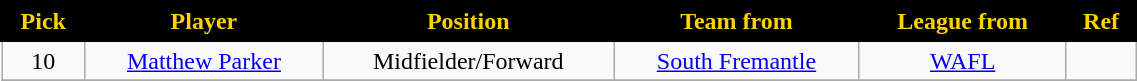<table class="wikitable" style="text-align:center; font-size:100%; width:60%;">
<tr>
<th style="background:black; color:#FED102; border: solid black 2px;">Pick</th>
<th style="background:black; color:#FED102; border: solid black 2px;">Player</th>
<th style="background:black; color:#FED102; border: solid black 2px;">Position</th>
<th style="background:black; color:#FED102; border: solid black 2px;">Team from</th>
<th style="background:black; color:#FED102; border: solid black 2px;">League from</th>
<th style="background:black; color:#FED102; border: solid black 2px;">Ref</th>
</tr>
<tr>
<td>10</td>
<td><a href='#'>Matthew Parker</a></td>
<td>Midfielder/Forward</td>
<td><a href='#'>South Fremantle</a></td>
<td><a href='#'>WAFL</a></td>
<td></td>
</tr>
<tr>
</tr>
</table>
